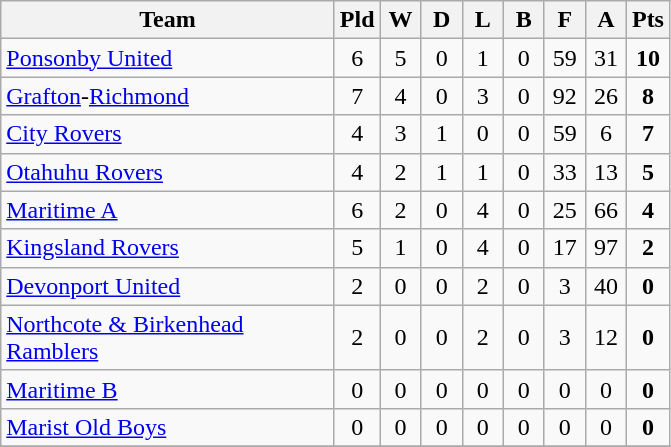<table class="wikitable" style="text-align:center;">
<tr>
<th width=215>Team</th>
<th width=20 abbr="Played">Pld</th>
<th width=20 abbr="Won">W</th>
<th width=20 abbr="Drawn">D</th>
<th width=20 abbr="Lost">L</th>
<th width=20 abbr="Bye">B</th>
<th width=20 abbr="For">F</th>
<th width=20 abbr="Against">A</th>
<th width=20 abbr="Points">Pts</th>
</tr>
<tr>
<td style="text-align:left;"><a href='#'>Ponsonby United</a></td>
<td>6</td>
<td>5</td>
<td>0</td>
<td>1</td>
<td>0</td>
<td>59</td>
<td>31</td>
<td><strong>10</strong></td>
</tr>
<tr>
<td style="text-align:left;"><a href='#'>Grafton</a>-<a href='#'>Richmond</a></td>
<td>7</td>
<td>4</td>
<td>0</td>
<td>3</td>
<td>0</td>
<td>92</td>
<td>26</td>
<td><strong>8</strong></td>
</tr>
<tr>
<td style="text-align:left;"><a href='#'>City Rovers</a></td>
<td>4</td>
<td>3</td>
<td>1</td>
<td>0</td>
<td>0</td>
<td>59</td>
<td>6</td>
<td><strong>7</strong></td>
</tr>
<tr>
<td style="text-align:left;"><a href='#'>Otahuhu Rovers</a></td>
<td>4</td>
<td>2</td>
<td>1</td>
<td>1</td>
<td>0</td>
<td>33</td>
<td>13</td>
<td><strong>5</strong></td>
</tr>
<tr>
<td style="text-align:left;"><a href='#'>Maritime A</a></td>
<td>6</td>
<td>2</td>
<td>0</td>
<td>4</td>
<td>0</td>
<td>25</td>
<td>66</td>
<td><strong>4</strong></td>
</tr>
<tr>
<td style="text-align:left;"><a href='#'>Kingsland Rovers</a></td>
<td>5</td>
<td>1</td>
<td>0</td>
<td>4</td>
<td>0</td>
<td>17</td>
<td>97</td>
<td><strong>2</strong></td>
</tr>
<tr>
<td style="text-align:left;"><a href='#'>Devonport United</a></td>
<td>2</td>
<td>0</td>
<td>0</td>
<td>2</td>
<td>0</td>
<td>3</td>
<td>40</td>
<td><strong>0</strong></td>
</tr>
<tr>
<td style="text-align:left;"><a href='#'>Northcote & Birkenhead Ramblers</a></td>
<td>2</td>
<td>0</td>
<td>0</td>
<td>2</td>
<td>0</td>
<td>3</td>
<td>12</td>
<td><strong>0</strong></td>
</tr>
<tr>
<td style="text-align:left;"><a href='#'>Maritime B</a></td>
<td>0</td>
<td>0</td>
<td>0</td>
<td>0</td>
<td>0</td>
<td>0</td>
<td>0</td>
<td><strong>0</strong></td>
</tr>
<tr>
<td style="text-align:left;"><a href='#'>Marist Old Boys</a></td>
<td>0</td>
<td>0</td>
<td>0</td>
<td>0</td>
<td>0</td>
<td>0</td>
<td>0</td>
<td><strong>0</strong></td>
</tr>
<tr>
</tr>
</table>
